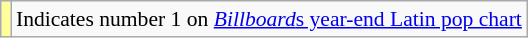<table class="wikitable" style="font-size:90%;">
<tr>
<td style="background-color:#FFFF99"></td>
<td>Indicates number 1 on <a href='#'><em>Billboard</em>s year-end Latin pop chart</a></td>
</tr>
</table>
